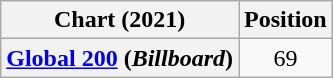<table class="wikitable plainrowheaders" style="text-align:center">
<tr>
<th scope="col">Chart (2021)</th>
<th scope="col">Position</th>
</tr>
<tr>
<th scope="row"><a href='#'>Global 200</a> (<em>Billboard</em>)</th>
<td>69</td>
</tr>
</table>
